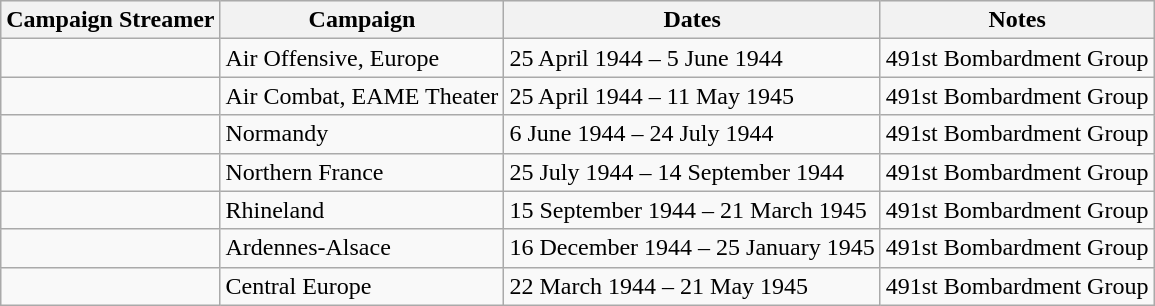<table class="wikitable">
<tr style="background:#efefef;">
<th>Campaign Streamer</th>
<th>Campaign</th>
<th>Dates</th>
<th>Notes</th>
</tr>
<tr>
<td></td>
<td>Air Offensive, Europe</td>
<td>25 April 1944 – 5 June 1944</td>
<td>491st Bombardment Group</td>
</tr>
<tr>
<td></td>
<td>Air Combat, EAME Theater</td>
<td>25 April 1944 – 11 May 1945</td>
<td>491st Bombardment Group</td>
</tr>
<tr>
<td></td>
<td>Normandy</td>
<td>6 June 1944 – 24 July 1944</td>
<td>491st Bombardment Group</td>
</tr>
<tr>
<td></td>
<td>Northern France</td>
<td>25 July 1944 – 14 September 1944</td>
<td>491st Bombardment Group</td>
</tr>
<tr>
<td></td>
<td>Rhineland</td>
<td>15 September 1944 – 21 March 1945</td>
<td>491st Bombardment Group</td>
</tr>
<tr>
<td></td>
<td>Ardennes-Alsace</td>
<td>16 December 1944 – 25 January 1945</td>
<td>491st Bombardment Group</td>
</tr>
<tr>
<td></td>
<td>Central Europe</td>
<td>22 March 1944 – 21 May 1945</td>
<td>491st Bombardment Group</td>
</tr>
</table>
